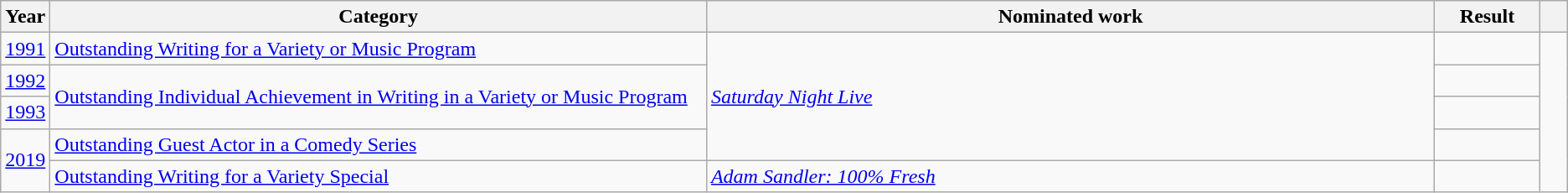<table class="wikitable sortable">
<tr>
<th scope="col" style="width:1em;">Year</th>
<th scope="col" style="width:35em;">Category</th>
<th scope="col" style="width:39em;">Nominated work</th>
<th scope="col" style="width:5em;">Result</th>
<th scope="col" style="width:1em;"class="unsortable"></th>
</tr>
<tr>
<td><a href='#'>1991</a></td>
<td><a href='#'>Outstanding Writing for a Variety or Music Program</a></td>
<td rowspan="4"><em><a href='#'>Saturday Night Live</a></em></td>
<td></td>
<td rowspan="5"></td>
</tr>
<tr>
<td><a href='#'>1992</a></td>
<td rowspan="2"><a href='#'>Outstanding Individual Achievement in Writing in a Variety or Music Program</a></td>
<td></td>
</tr>
<tr>
<td><a href='#'>1993</a></td>
<td></td>
</tr>
<tr>
<td rowspan="2"><a href='#'>2019</a></td>
<td><a href='#'>Outstanding Guest Actor in a Comedy Series</a></td>
<td></td>
</tr>
<tr>
<td><a href='#'>Outstanding Writing for a Variety Special</a></td>
<td><em><a href='#'>Adam Sandler: 100% Fresh</a></em></td>
<td></td>
</tr>
</table>
